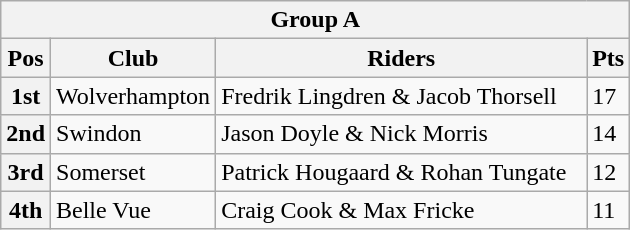<table class="wikitable">
<tr>
<th colspan="6">Group A</th>
</tr>
<tr>
<th width=20>Pos</th>
<th width=80>Club</th>
<th width=240>Riders</th>
<th width=20>Pts</th>
</tr>
<tr>
<th>1st</th>
<td>Wolverhampton</td>
<td>Fredrik Lingdren & Jacob Thorsell</td>
<td>17</td>
</tr>
<tr>
<th>2nd</th>
<td>Swindon</td>
<td>Jason Doyle & Nick Morris</td>
<td>14</td>
</tr>
<tr>
<th>3rd</th>
<td>Somerset</td>
<td>Patrick Hougaard & Rohan Tungate</td>
<td>12</td>
</tr>
<tr>
<th>4th</th>
<td>Belle Vue</td>
<td>Craig Cook & Max Fricke</td>
<td>11</td>
</tr>
</table>
